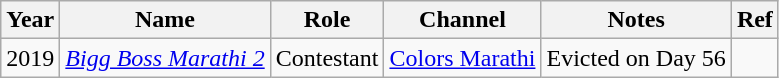<table class="wikitable">
<tr>
<th>Year</th>
<th>Name</th>
<th>Role</th>
<th>Channel</th>
<th>Notes</th>
<th>Ref</th>
</tr>
<tr>
<td>2019</td>
<td><em><a href='#'>Bigg Boss Marathi 2</a></em></td>
<td>Contestant</td>
<td><a href='#'>Colors Marathi</a></td>
<td>Evicted on Day 56</td>
<td style="text-align:center;"></td>
</tr>
</table>
